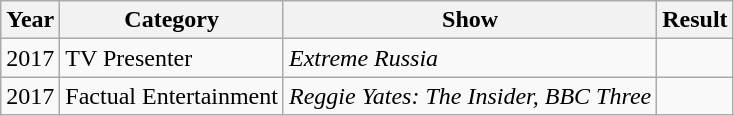<table class="wikitable">
<tr>
<th><strong>Year</strong></th>
<th><strong>Category</strong></th>
<th><strong>Show</strong></th>
<th><strong>Result</strong></th>
</tr>
<tr>
<td>2017</td>
<td>TV Presenter</td>
<td><em>Extreme Russia</em></td>
<td></td>
</tr>
<tr>
<td>2017</td>
<td>Factual Entertainment</td>
<td><em>Reggie Yates: The Insider, BBC Three</em></td>
<td></td>
</tr>
</table>
